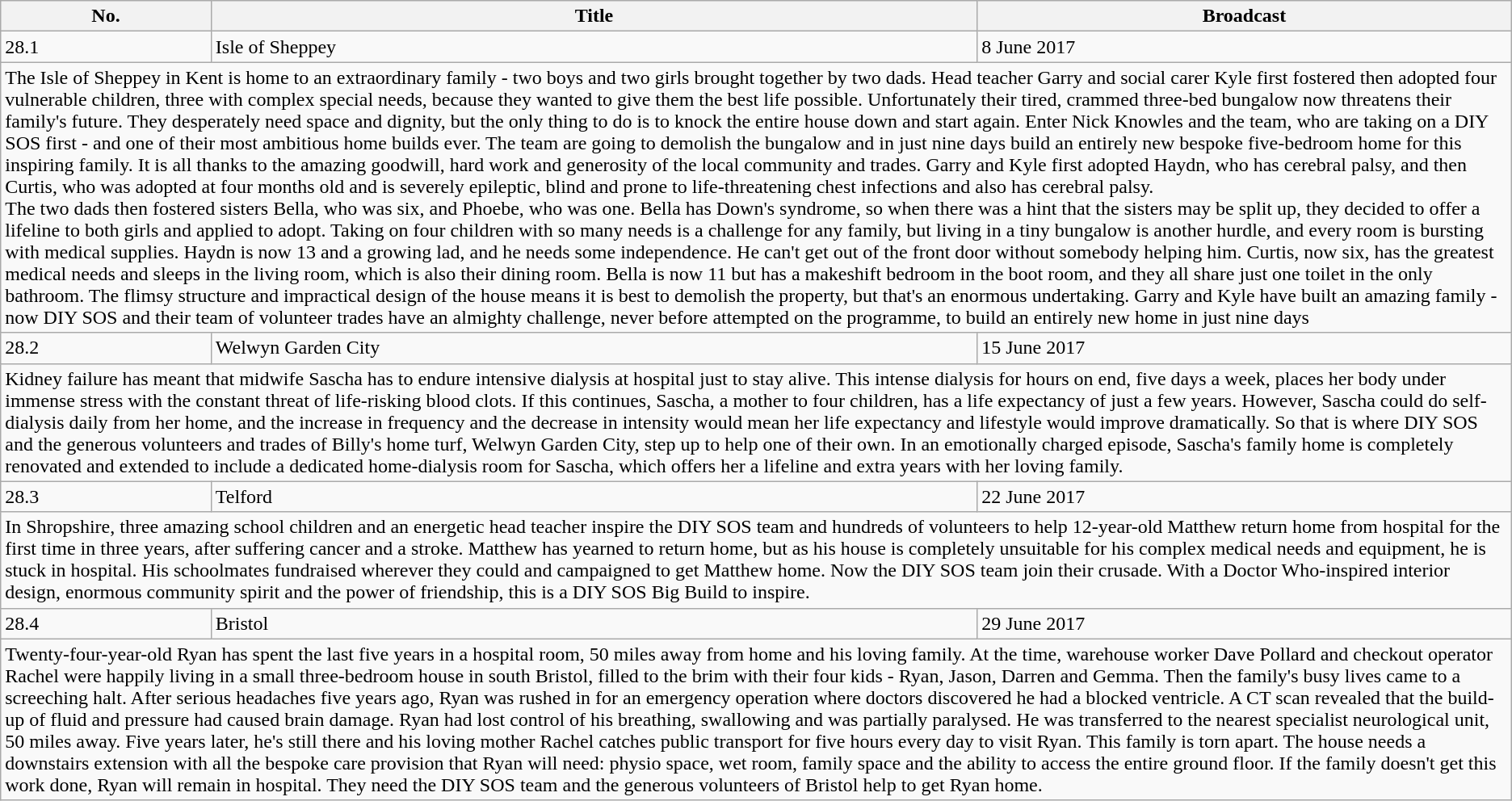<table class="wikitable">
<tr>
<th>No.</th>
<th>Title</th>
<th>Broadcast</th>
</tr>
<tr>
<td>28.1</td>
<td>Isle of Sheppey</td>
<td>8 June 2017</td>
</tr>
<tr>
<td colspan="3">The Isle of Sheppey in Kent is home to an extraordinary family - two boys and two girls brought together by two dads. Head teacher Garry and social carer Kyle first fostered then adopted four vulnerable children, three with complex special needs, because they wanted to give them the best life possible. Unfortunately their tired, crammed three-bed bungalow now threatens their family's future. They desperately need space and dignity, but the only thing to do is to knock the entire house down and start again. Enter Nick Knowles and the team, who are taking on a DIY SOS first - and one of their most ambitious home builds ever. The team are going to demolish the bungalow and in just nine days build an entirely new bespoke five-bedroom home for this inspiring family. It is all thanks to the amazing goodwill, hard work and generosity of the local community and trades. Garry and Kyle first adopted Haydn, who has cerebral palsy, and then Curtis, who was adopted at four months old and is severely epileptic, blind and prone to life-threatening chest infections and also has cerebral palsy.<br>The two dads then fostered sisters Bella, who was six, and Phoebe, who was one. Bella has Down's syndrome, so when there was a hint that the sisters may be split up, they decided to offer a lifeline to both girls and applied to adopt. Taking on four children with so many needs is a challenge for any family, but living in a tiny bungalow is another hurdle, and every room is bursting with medical supplies. Haydn is now 13 and a growing lad, and he needs some independence. He can't get out of the front door without somebody helping him. Curtis, now six, has the greatest medical needs and sleeps in the living room, which is also their dining room.
Bella is now 11 but has a makeshift bedroom in the boot room, and they all share just one toilet in the only bathroom. The flimsy structure and impractical design of the house means it is best to demolish the property, but that's an enormous undertaking. Garry and Kyle have built an amazing family - now DIY SOS and their team of volunteer trades have an almighty challenge, never before attempted on the programme, to build an entirely new home in just nine days</td>
</tr>
<tr>
<td>28.2</td>
<td>Welwyn Garden City</td>
<td>15 June 2017</td>
</tr>
<tr>
<td colspan="3">Kidney failure has meant that midwife Sascha has to endure intensive dialysis at hospital just to stay alive. This intense dialysis for hours on end, five days a week, places her body under immense stress with the constant threat of life-risking blood clots. If this continues, Sascha, a mother to four children, has a life expectancy of just a few years. However, Sascha could do self-dialysis daily from her home, and the increase in frequency and the decrease in intensity would mean her life expectancy and lifestyle would improve dramatically. So that is where DIY SOS and the generous volunteers and trades of Billy's home turf, Welwyn Garden City, step up to help one of their own. In an emotionally charged episode, Sascha's family home is completely renovated and extended to include a dedicated home-dialysis room for Sascha, which offers her a lifeline and extra years with her loving family.</td>
</tr>
<tr>
<td>28.3</td>
<td>Telford</td>
<td>22 June 2017</td>
</tr>
<tr>
<td colspan="3">In Shropshire, three amazing school children and an energetic head teacher inspire the DIY SOS team and hundreds of volunteers to help 12-year-old Matthew return home from hospital for the first time in three years, after suffering cancer and a stroke. Matthew has yearned to return home, but as his house is completely unsuitable for his complex medical needs and equipment, he is stuck in hospital. His schoolmates fundraised wherever they could and campaigned to get Matthew home. Now the DIY SOS team join their crusade. With a Doctor Who-inspired interior design, enormous community spirit and the power of friendship, this is a DIY SOS Big Build to inspire.</td>
</tr>
<tr>
<td>28.4</td>
<td>Bristol</td>
<td>29 June 2017</td>
</tr>
<tr>
<td colspan="3">Twenty-four-year-old Ryan has spent the last five years in a hospital room, 50 miles away from home and his loving family. At the time, warehouse worker Dave Pollard and checkout operator Rachel were happily living in a small three-bedroom house in south Bristol, filled to the brim with their four kids - Ryan, Jason, Darren and Gemma. Then the family's busy lives came to a screeching halt. After serious headaches five years ago, Ryan was rushed in for an emergency operation where doctors discovered he had a blocked ventricle. A CT scan revealed that the build-up of fluid and pressure had caused brain damage. Ryan had lost control of his breathing, swallowing and was partially paralysed. He was transferred to the nearest specialist neurological unit, 50 miles away. Five years later, he's still there and his loving mother Rachel catches public transport for five hours every day to visit Ryan. This family is torn apart. The house needs a downstairs extension with all the bespoke care provision that Ryan will need: physio space, wet room, family space and the ability to access the entire ground floor. If the family doesn't get this work done, Ryan will remain in hospital. They need the DIY SOS team and the generous volunteers of Bristol help to get Ryan home.</td>
</tr>
</table>
